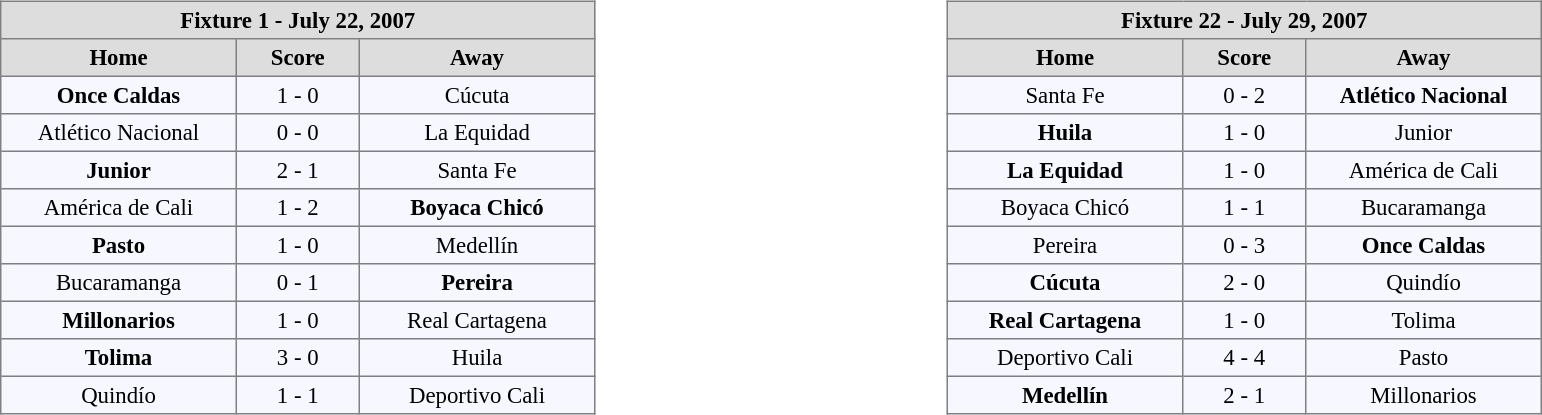<table width=100%>
<tr>
<td valign=top width=50% align=left><br><table align=center bgcolor="#f7f8ff" cellpadding="3" cellspacing="0" border="1" style="font-size: 95%; border: gray solid 1px; border-collapse: collapse;">
<tr align=center bgcolor=#DDDDDD style="color:black;">
<th colspan=3 align=center>Fixture 1 - July 22, 2007</th>
</tr>
<tr align=center bgcolor=#DDDDDD style="color:black;">
<th width="150">Home</th>
<th width="75">Score</th>
<th width="150">Away</th>
</tr>
<tr align=center>
<td><strong>Once Caldas</strong></td>
<td>1 - 0</td>
<td>Cúcuta</td>
</tr>
<tr align=center>
<td>Atlético Nacional</td>
<td>0 - 0</td>
<td>La Equidad</td>
</tr>
<tr align=center>
<td><strong>Junior</strong></td>
<td>2 - 1</td>
<td>Santa Fe</td>
</tr>
<tr align=center>
<td>América de Cali</td>
<td>1 - 2</td>
<td><strong>Boyaca Chicó</strong></td>
</tr>
<tr align=center>
<td><strong>Pasto</strong></td>
<td>1 - 0</td>
<td>Medellín</td>
</tr>
<tr align=center>
<td>Bucaramanga</td>
<td>0 - 1</td>
<td><strong>Pereira</strong></td>
</tr>
<tr align=center>
<td><strong>Millonarios</strong></td>
<td>1 - 0</td>
<td>Real Cartagena</td>
</tr>
<tr align=center>
<td><strong>Tolima</strong></td>
<td>3 - 0</td>
<td>Huila</td>
</tr>
<tr align=center>
<td>Quindío</td>
<td>1 - 1</td>
<td>Deportivo Cali</td>
</tr>
</table>
</td>
<td valign=top width=50% align=left><br><table align=center bgcolor="#f7f8ff" cellpadding="3" cellspacing="0" border="1" style="font-size: 95%; border: gray solid 1px; border-collapse: collapse;">
<tr align=center bgcolor=#DDDDDD style="color:black;">
<th colspan=3 align=center>Fixture 22 - July 29, 2007</th>
</tr>
<tr align=center bgcolor=#DDDDDD style="color:black;">
<th width="150">Home</th>
<th width="75">Score</th>
<th width="150">Away</th>
</tr>
<tr align=center>
<td>Santa Fe</td>
<td>0 - 2</td>
<td><strong>Atlético Nacional</strong></td>
</tr>
<tr align=center>
<td><strong>Huila</strong></td>
<td>1 - 0</td>
<td>Junior</td>
</tr>
<tr align=center>
<td><strong>La Equidad</strong></td>
<td>1 - 0</td>
<td>América de Cali</td>
</tr>
<tr align=center>
<td>Boyaca Chicó</td>
<td>1 - 1</td>
<td>Bucaramanga</td>
</tr>
<tr align=center>
<td>Pereira</td>
<td>0 - 3</td>
<td><strong>Once Caldas</strong></td>
</tr>
<tr align=center>
<td><strong>Cúcuta</strong></td>
<td>2 - 0</td>
<td>Quindío</td>
</tr>
<tr align=center>
<td><strong>Real Cartagena</strong></td>
<td>1 - 0</td>
<td>Tolima</td>
</tr>
<tr align=center>
<td>Deportivo Cali</td>
<td>4 - 4</td>
<td>Pasto</td>
</tr>
<tr align=center>
<td><strong>Medellín</strong></td>
<td>2 - 1</td>
<td>Millonarios</td>
</tr>
</table>
</td>
</tr>
</table>
